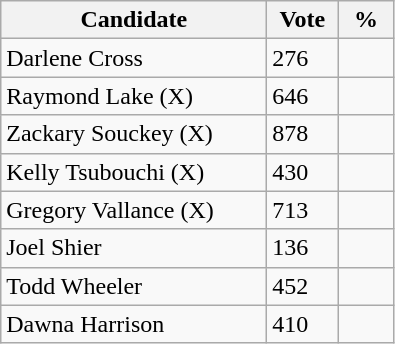<table class="wikitable">
<tr>
<th bgcolor="#DDDDFF" width="170px">Candidate</th>
<th bgcolor="#DDDDFF" width="40px">Vote</th>
<th bgcolor="#DDDDFF" width="30px">%</th>
</tr>
<tr>
<td>Darlene Cross</td>
<td>276</td>
<td></td>
</tr>
<tr>
<td>Raymond Lake (X)</td>
<td>646</td>
<td></td>
</tr>
<tr>
<td>Zackary Souckey (X)</td>
<td>878</td>
<td></td>
</tr>
<tr>
<td>Kelly Tsubouchi (X)</td>
<td>430</td>
<td></td>
</tr>
<tr>
<td>Gregory Vallance (X)</td>
<td>713</td>
<td></td>
</tr>
<tr>
<td>Joel Shier</td>
<td>136</td>
<td></td>
</tr>
<tr>
<td>Todd Wheeler</td>
<td>452</td>
<td></td>
</tr>
<tr>
<td>Dawna Harrison</td>
<td>410</td>
<td></td>
</tr>
</table>
